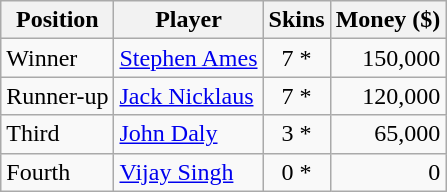<table class="wikitable">
<tr>
<th>Position</th>
<th>Player</th>
<th>Skins</th>
<th>Money ($)</th>
</tr>
<tr>
<td>Winner</td>
<td> <a href='#'>Stephen Ames</a></td>
<td align=center>7 *</td>
<td align=right>150,000</td>
</tr>
<tr>
<td>Runner-up</td>
<td> <a href='#'>Jack Nicklaus</a></td>
<td align=center>7 *</td>
<td align=right>120,000</td>
</tr>
<tr>
<td>Third</td>
<td> <a href='#'>John Daly</a></td>
<td align=center>3 *</td>
<td align=right>65,000</td>
</tr>
<tr>
<td>Fourth</td>
<td> <a href='#'>Vijay Singh</a></td>
<td align=center>0 *</td>
<td align=right>0</td>
</tr>
</table>
